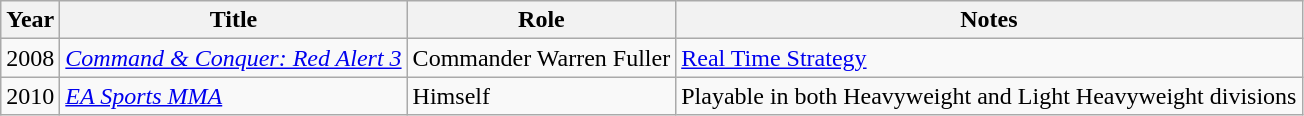<table class="wikitable sortable">
<tr>
<th>Year</th>
<th>Title</th>
<th>Role</th>
<th class="unsortable">Notes</th>
</tr>
<tr>
<td>2008</td>
<td><em><a href='#'>Command & Conquer: Red Alert 3</a></em></td>
<td>Commander Warren Fuller</td>
<td><a href='#'>Real Time Strategy</a></td>
</tr>
<tr>
<td>2010</td>
<td><em><a href='#'>EA Sports MMA</a></em></td>
<td>Himself</td>
<td>Playable in both Heavyweight and Light Heavyweight divisions</td>
</tr>
</table>
